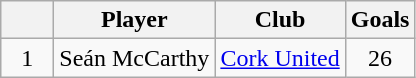<table class="wikitable" border="1">
<tr>
<th width="28"></th>
<th>Player</th>
<th>Club</th>
<th>Goals</th>
</tr>
<tr>
<td align="center">1</td>
<td> Seán McCarthy</td>
<td><a href='#'>Cork United</a></td>
<td align="center">26</td>
</tr>
</table>
